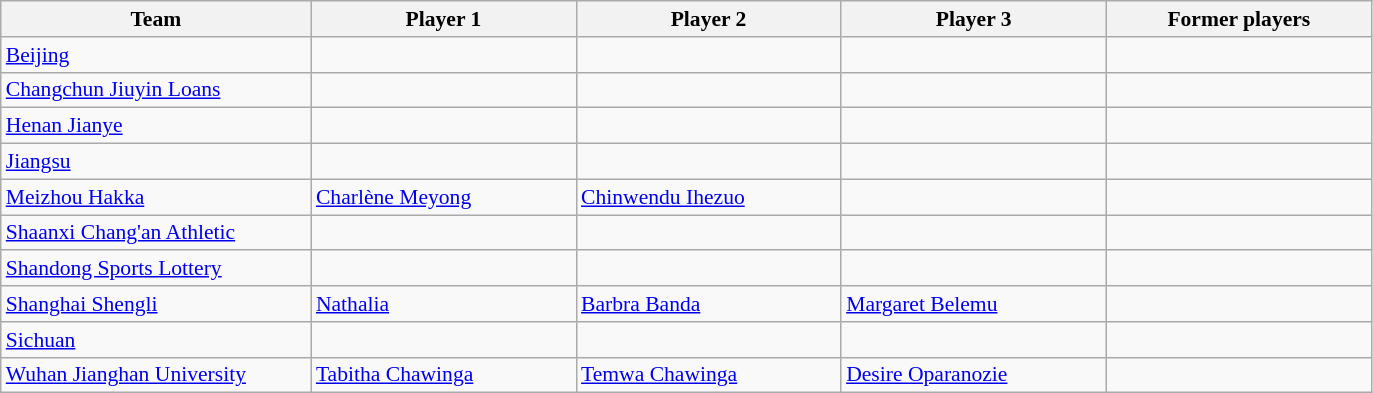<table class="wikitable" style="font-size:90%;">
<tr>
<th width="200">Team</th>
<th width="170">Player 1</th>
<th width="170">Player 2</th>
<th width="170">Player 3</th>
<th width="170">Former players</th>
</tr>
<tr>
<td><a href='#'>Beijing</a></td>
<td></td>
<td></td>
<td></td>
<td></td>
</tr>
<tr>
<td><a href='#'>Changchun Jiuyin Loans</a></td>
<td></td>
<td></td>
<td></td>
<td></td>
</tr>
<tr>
<td><a href='#'>Henan Jianye</a></td>
<td></td>
<td></td>
<td></td>
<td></td>
</tr>
<tr>
<td><a href='#'>Jiangsu</a></td>
<td></td>
<td></td>
<td></td>
<td></td>
</tr>
<tr>
<td><a href='#'>Meizhou Hakka</a></td>
<td> <a href='#'>Charlène Meyong</a></td>
<td> <a href='#'>Chinwendu Ihezuo</a></td>
<td></td>
<td></td>
</tr>
<tr>
<td><a href='#'>Shaanxi Chang'an Athletic</a></td>
<td></td>
<td></td>
<td></td>
<td></td>
</tr>
<tr>
<td><a href='#'>Shandong Sports Lottery</a></td>
<td></td>
<td></td>
<td></td>
<td></td>
</tr>
<tr>
<td><a href='#'>Shanghai Shengli</a></td>
<td> <a href='#'>Nathalia</a></td>
<td> <a href='#'>Barbra Banda</a></td>
<td> <a href='#'>Margaret Belemu</a></td>
<td></td>
</tr>
<tr>
<td><a href='#'>Sichuan</a></td>
<td></td>
<td></td>
<td></td>
<td></td>
</tr>
<tr>
<td><a href='#'>Wuhan Jianghan University</a></td>
<td> <a href='#'>Tabitha Chawinga</a></td>
<td> <a href='#'>Temwa Chawinga</a></td>
<td> <a href='#'>Desire Oparanozie</a></td>
<td></td>
</tr>
</table>
